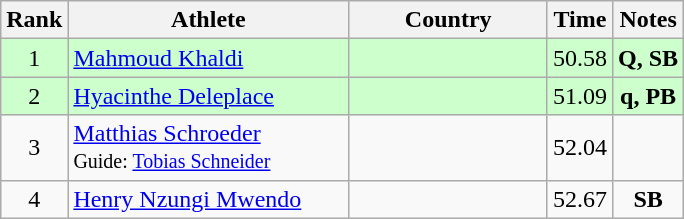<table class="wikitable sortable" style="text-align:center">
<tr>
<th>Rank</th>
<th style="width:180px">Athlete</th>
<th style="width:125px">Country</th>
<th>Time</th>
<th>Notes</th>
</tr>
<tr style="background:#cfc;">
<td>1</td>
<td style="text-align:left;"><a href='#'>Mahmoud Khaldi</a></td>
<td style="text-align:left;"></td>
<td>50.58</td>
<td><strong>Q, SB</strong></td>
</tr>
<tr style="background:#cfc;">
<td>2</td>
<td style="text-align:left;"><a href='#'>Hyacinthe Deleplace</a></td>
<td style="text-align:left;"></td>
<td>51.09</td>
<td><strong>q, PB</strong></td>
</tr>
<tr>
<td>3</td>
<td style="text-align:left;"><a href='#'>Matthias Schroeder</a><br><small>Guide: <a href='#'>Tobias Schneider</a></small></td>
<td style="text-align:left;"></td>
<td>52.04</td>
<td></td>
</tr>
<tr>
<td>4</td>
<td style="text-align:left;"><a href='#'>Henry Nzungi Mwendo</a></td>
<td style="text-align:left;"></td>
<td>52.67</td>
<td><strong>SB</strong></td>
</tr>
</table>
